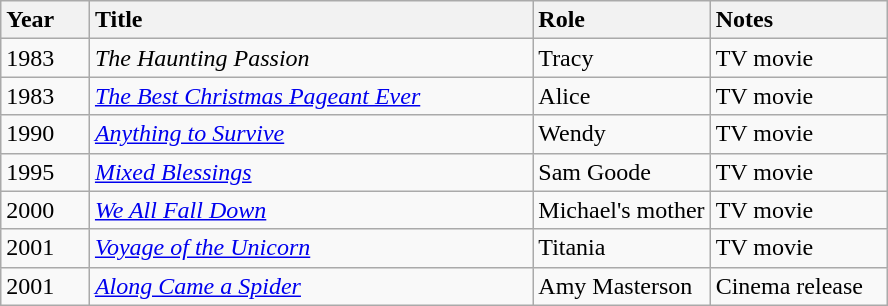<table class="wikitable sortable">
<tr>
<th style="text-align:left" width="10%">Year</th>
<th style="text-align:left" width="50%">Title</th>
<th style="text-align:left" width="20%">Role</th>
<th style="text-align:left" class="unsortable">Notes</th>
</tr>
<tr>
<td>1983</td>
<td data-sort-value="Haunting Passion, The"><em>The Haunting Passion</em></td>
<td>Tracy</td>
<td>TV movie</td>
</tr>
<tr>
<td>1983</td>
<td data-sort-value="Best Christmas Pageant Ever, The"><em><a href='#'>The Best Christmas Pageant Ever</a></em></td>
<td>Alice</td>
<td>TV movie</td>
</tr>
<tr>
<td>1990</td>
<td><em><a href='#'>Anything to Survive</a></em></td>
<td>Wendy</td>
<td>TV movie</td>
</tr>
<tr>
<td>1995</td>
<td><em><a href='#'>Mixed Blessings</a></em></td>
<td>Sam Goode</td>
<td>TV movie</td>
</tr>
<tr>
<td>2000</td>
<td><em><a href='#'>We All Fall Down</a></em></td>
<td>Michael's mother</td>
<td>TV movie</td>
</tr>
<tr>
<td>2001</td>
<td><em><a href='#'>Voyage of the Unicorn</a></em></td>
<td>Titania</td>
<td>TV movie</td>
</tr>
<tr>
<td>2001</td>
<td><em><a href='#'>Along Came a Spider</a></em></td>
<td>Amy Masterson</td>
<td>Cinema release</td>
</tr>
</table>
